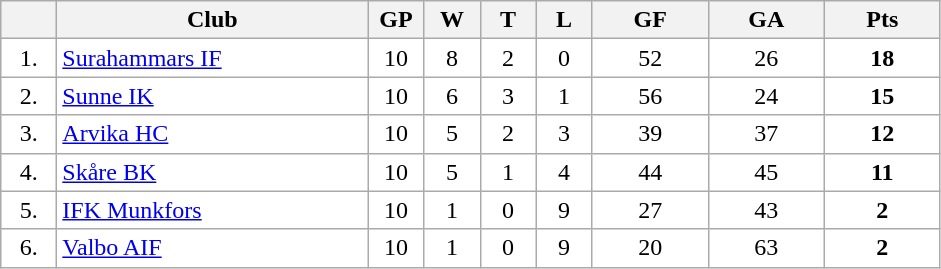<table class="wikitable">
<tr>
<th width="30"></th>
<th width="200">Club</th>
<th width="30">GP</th>
<th width="30">W</th>
<th width="30">T</th>
<th width="30">L</th>
<th width="70">GF</th>
<th width="70">GA</th>
<th width="70">Pts</th>
</tr>
<tr bgcolor="#FFFFFF" align="center">
<td>1.</td>
<td align="left"><a href='#'>Surahammars IF</a></td>
<td>10</td>
<td>8</td>
<td>2</td>
<td>0</td>
<td>52</td>
<td>26</td>
<td><strong>18</strong></td>
</tr>
<tr bgcolor="#FFFFFF" align="center">
<td>2.</td>
<td align="left"><a href='#'>Sunne IK</a></td>
<td>10</td>
<td>6</td>
<td>3</td>
<td>1</td>
<td>56</td>
<td>24</td>
<td><strong>15</strong></td>
</tr>
<tr bgcolor="#FFFFFF" align="center">
<td>3.</td>
<td align="left"><a href='#'>Arvika HC</a></td>
<td>10</td>
<td>5</td>
<td>2</td>
<td>3</td>
<td>39</td>
<td>37</td>
<td><strong>12</strong></td>
</tr>
<tr bgcolor="#FFFFFF" align="center">
<td>4.</td>
<td align="left"><a href='#'>Skåre BK</a></td>
<td>10</td>
<td>5</td>
<td>1</td>
<td>4</td>
<td>44</td>
<td>45</td>
<td><strong>11</strong></td>
</tr>
<tr bgcolor="#FFFFFF" align="center">
<td>5.</td>
<td align="left"><a href='#'>IFK Munkfors</a></td>
<td>10</td>
<td>1</td>
<td>0</td>
<td>9</td>
<td>27</td>
<td>43</td>
<td><strong>2</strong></td>
</tr>
<tr bgcolor="#FFFFFF" align="center">
<td>6.</td>
<td align="left"><a href='#'>Valbo AIF</a></td>
<td>10</td>
<td>1</td>
<td>0</td>
<td>9</td>
<td>20</td>
<td>63</td>
<td><strong>2</strong></td>
</tr>
</table>
